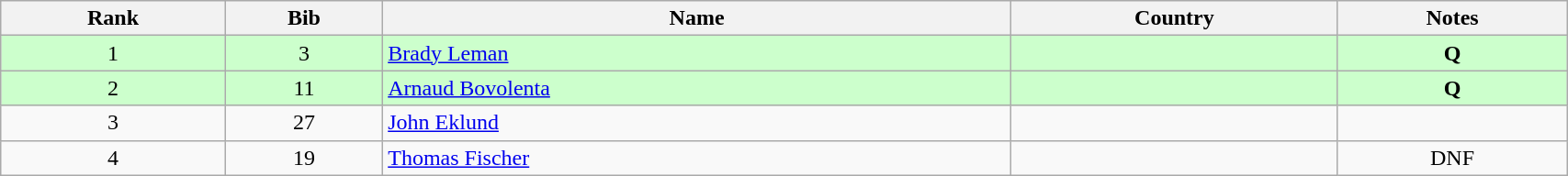<table class="wikitable" style="text-align:center;" width=90%>
<tr>
<th>Rank</th>
<th>Bib</th>
<th>Name</th>
<th>Country</th>
<th>Notes</th>
</tr>
<tr bgcolor=ccffcc>
<td>1</td>
<td>3</td>
<td align=left><a href='#'>Brady Leman</a></td>
<td align=left></td>
<td><strong>Q</strong></td>
</tr>
<tr bgcolor=ccffcc>
<td>2</td>
<td>11</td>
<td align=left><a href='#'>Arnaud Bovolenta</a></td>
<td align=left></td>
<td><strong>Q</strong></td>
</tr>
<tr>
<td>3</td>
<td>27</td>
<td align=left><a href='#'>John Eklund</a></td>
<td align=left></td>
<td></td>
</tr>
<tr>
<td>4</td>
<td>19</td>
<td align=left><a href='#'>Thomas Fischer</a></td>
<td align=left></td>
<td>DNF</td>
</tr>
</table>
